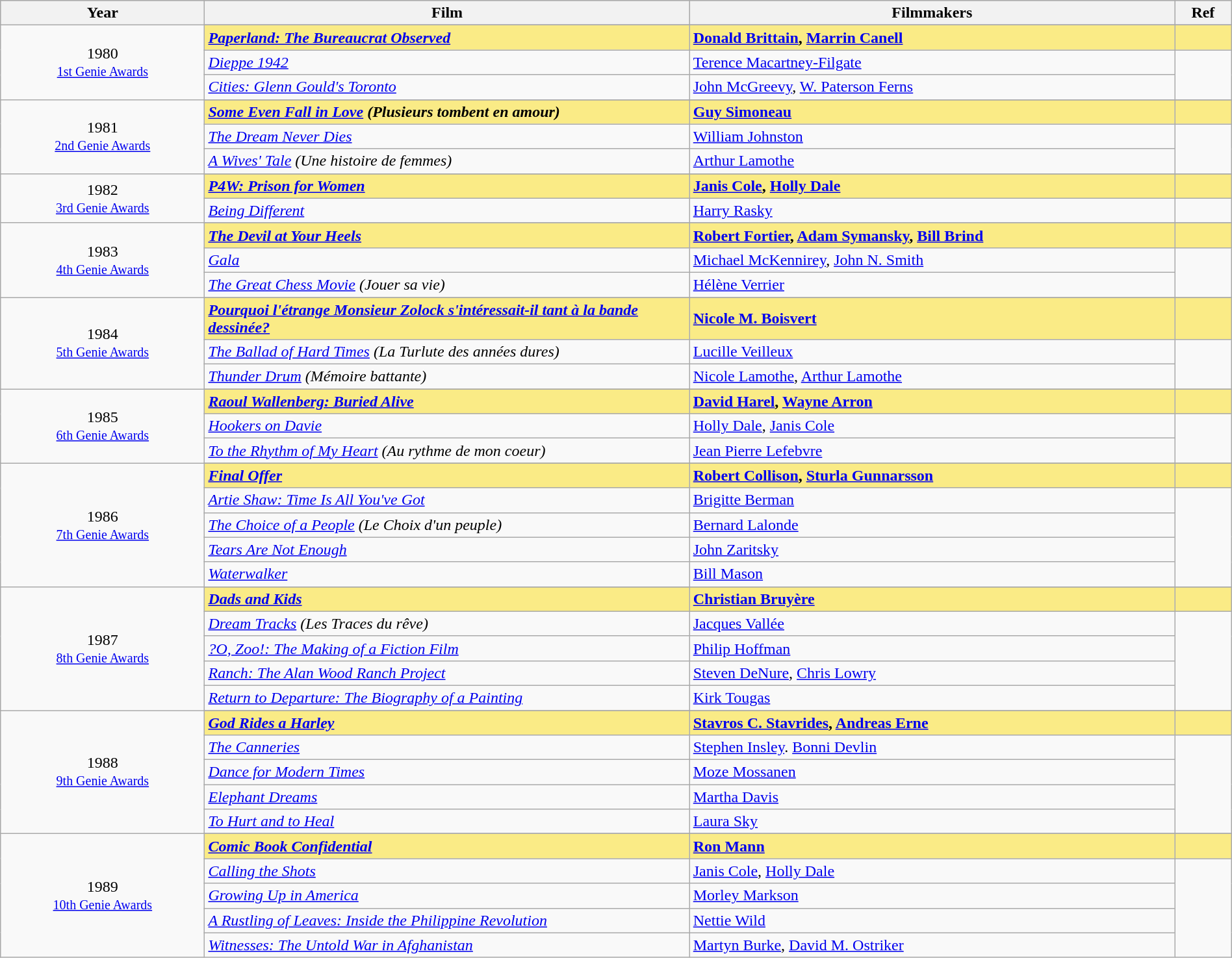<table class="wikitable" style="width:100%;">
<tr style="background:#bebebe;">
<th style="width:8%;">Year</th>
<th style="width:19%;">Film</th>
<th style="width:19%;">Filmmakers</th>
<th style="width:2%;">Ref</th>
</tr>
<tr>
<td rowspan="4" align="center">1980 <br> <small><a href='#'>1st Genie Awards</a></small></td>
</tr>
<tr style="background:#FAEB86;">
<td><strong><em><a href='#'>Paperland: The Bureaucrat Observed</a></em></strong></td>
<td><strong><a href='#'>Donald Brittain</a>, <a href='#'>Marrin Canell</a></strong></td>
<td></td>
</tr>
<tr>
<td><em><a href='#'>Dieppe 1942</a></em></td>
<td><a href='#'>Terence Macartney-Filgate</a></td>
<td rowspan=2></td>
</tr>
<tr>
<td><em><a href='#'>Cities: Glenn Gould's Toronto</a></em></td>
<td><a href='#'>John McGreevy</a>, <a href='#'>W. Paterson Ferns</a></td>
</tr>
<tr>
<td rowspan="4" align="center">1981 <br> <small><a href='#'>2nd Genie Awards</a></small></td>
</tr>
<tr style="background:#FAEB86;">
<td><strong><em><a href='#'>Some Even Fall in Love</a> (Plusieurs tombent en amour)</em></strong></td>
<td><strong><a href='#'>Guy Simoneau</a></strong></td>
<td></td>
</tr>
<tr>
<td><em><a href='#'>The Dream Never Dies</a></em></td>
<td><a href='#'>William Johnston</a></td>
<td rowspan=2></td>
</tr>
<tr>
<td><em><a href='#'>A Wives' Tale</a> (Une histoire de femmes)</em></td>
<td><a href='#'>Arthur Lamothe</a></td>
</tr>
<tr>
<td rowspan="3" align="center">1982 <br> <small><a href='#'>3rd Genie Awards</a></small></td>
</tr>
<tr style="background:#FAEB86;">
<td><strong><em><a href='#'>P4W: Prison for Women</a></em></strong></td>
<td><strong><a href='#'>Janis Cole</a>, <a href='#'>Holly Dale</a></strong></td>
<td></td>
</tr>
<tr>
<td><em><a href='#'>Being Different</a></em></td>
<td><a href='#'>Harry Rasky</a></td>
<td></td>
</tr>
<tr>
<td rowspan="4" align="center">1983 <br> <small><a href='#'>4th Genie Awards</a></small></td>
</tr>
<tr style="background:#FAEB86;">
<td><strong><em><a href='#'>The Devil at Your Heels</a></em></strong></td>
<td><strong><a href='#'>Robert Fortier</a>, <a href='#'>Adam Symansky</a>, <a href='#'>Bill Brind</a></strong></td>
<td></td>
</tr>
<tr>
<td><em><a href='#'>Gala</a></em></td>
<td><a href='#'>Michael McKennirey</a>, <a href='#'>John N. Smith</a></td>
<td rowspan=2></td>
</tr>
<tr>
<td><em><a href='#'>The Great Chess Movie</a> (Jouer sa vie)</em></td>
<td><a href='#'>Hélène Verrier</a></td>
</tr>
<tr>
<td rowspan="4" align="center">1984 <br> <small><a href='#'>5th Genie Awards</a></small></td>
</tr>
<tr style="background:#FAEB86;">
<td><strong><em><a href='#'>Pourquoi l'étrange Monsieur Zolock s'intéressait-il tant à la bande dessinée?</a></em></strong></td>
<td><strong><a href='#'>Nicole M. Boisvert</a></strong></td>
<td></td>
</tr>
<tr>
<td><em><a href='#'>The Ballad of Hard Times</a> (La Turlute des années dures)</em></td>
<td><a href='#'>Lucille Veilleux</a></td>
<td rowspan=2></td>
</tr>
<tr>
<td><em><a href='#'>Thunder Drum</a> (Mémoire battante)</em></td>
<td><a href='#'>Nicole Lamothe</a>, <a href='#'>Arthur Lamothe</a></td>
</tr>
<tr>
<td rowspan="4" align="center">1985 <br> <small><a href='#'>6th Genie Awards</a></small></td>
</tr>
<tr style="background:#FAEB86;">
<td><strong><em><a href='#'>Raoul Wallenberg: Buried Alive</a></em></strong></td>
<td><strong><a href='#'>David Harel</a>, <a href='#'>Wayne Arron</a></strong></td>
<td></td>
</tr>
<tr>
<td><em><a href='#'>Hookers on Davie</a></em></td>
<td><a href='#'>Holly Dale</a>, <a href='#'>Janis Cole</a></td>
<td rowspan=2></td>
</tr>
<tr>
<td><em><a href='#'>To the Rhythm of My Heart</a> (Au rythme de mon coeur)</em></td>
<td><a href='#'>Jean Pierre Lefebvre</a></td>
</tr>
<tr>
<td rowspan="6" align="center">1986 <br> <small><a href='#'>7th Genie Awards</a></small></td>
</tr>
<tr style="background:#FAEB86;">
<td><strong><em><a href='#'>Final Offer</a></em></strong></td>
<td><strong><a href='#'>Robert Collison</a>, <a href='#'>Sturla Gunnarsson</a></strong></td>
<td></td>
</tr>
<tr>
<td><em><a href='#'>Artie Shaw: Time Is All You've Got</a></em></td>
<td><a href='#'>Brigitte Berman</a></td>
<td rowspan=4></td>
</tr>
<tr>
<td><em><a href='#'>The Choice of a People</a> (Le Choix d'un peuple)</em></td>
<td><a href='#'>Bernard Lalonde</a></td>
</tr>
<tr>
<td><em><a href='#'>Tears Are Not Enough</a></em></td>
<td><a href='#'>John Zaritsky</a></td>
</tr>
<tr>
<td><em><a href='#'>Waterwalker</a></em></td>
<td><a href='#'>Bill Mason</a></td>
</tr>
<tr>
<td rowspan="6" align="center">1987 <br> <small><a href='#'>8th Genie Awards</a></small></td>
</tr>
<tr style="background:#FAEB86;">
<td><strong><em><a href='#'>Dads and Kids</a></em></strong></td>
<td><strong><a href='#'>Christian Bruyère</a></strong></td>
<td></td>
</tr>
<tr>
<td><em><a href='#'>Dream Tracks</a> (Les Traces du rêve)</em></td>
<td><a href='#'>Jacques Vallée</a></td>
<td rowspan=4></td>
</tr>
<tr>
<td><em><a href='#'>?O, Zoo!: The Making of a Fiction Film</a></em></td>
<td><a href='#'>Philip Hoffman</a></td>
</tr>
<tr>
<td><em><a href='#'>Ranch: The Alan Wood Ranch Project</a></em></td>
<td><a href='#'>Steven DeNure</a>, <a href='#'>Chris Lowry</a></td>
</tr>
<tr>
<td><em><a href='#'>Return to Departure: The Biography of a Painting</a></em></td>
<td><a href='#'>Kirk Tougas</a></td>
</tr>
<tr>
<td rowspan="6" align="center">1988 <br> <small><a href='#'>9th Genie Awards</a></small></td>
</tr>
<tr style="background:#FAEB86;">
<td><strong><em><a href='#'>God Rides a Harley</a></em></strong></td>
<td><strong><a href='#'>Stavros C. Stavrides</a>, <a href='#'>Andreas Erne</a></strong></td>
<td></td>
</tr>
<tr>
<td><em><a href='#'>The Canneries</a></em></td>
<td><a href='#'>Stephen Insley</a>. <a href='#'>Bonni Devlin</a></td>
<td rowspan=4></td>
</tr>
<tr>
<td><em><a href='#'>Dance for Modern Times</a></em></td>
<td><a href='#'>Moze Mossanen</a></td>
</tr>
<tr>
<td><em><a href='#'>Elephant Dreams</a></em></td>
<td><a href='#'>Martha Davis</a></td>
</tr>
<tr>
<td><em><a href='#'>To Hurt and to Heal</a></em></td>
<td><a href='#'>Laura Sky</a></td>
</tr>
<tr>
<td rowspan="6" align="center">1989 <br> <small><a href='#'>10th Genie Awards</a></small></td>
</tr>
<tr style="background:#FAEB86;">
<td><strong><em><a href='#'>Comic Book Confidential</a></em></strong></td>
<td><strong><a href='#'>Ron Mann</a></strong></td>
<td></td>
</tr>
<tr>
<td><em><a href='#'>Calling the Shots</a></em></td>
<td><a href='#'>Janis Cole</a>, <a href='#'>Holly Dale</a></td>
<td rowspan=4></td>
</tr>
<tr>
<td><em><a href='#'>Growing Up in America</a></em></td>
<td><a href='#'>Morley Markson</a></td>
</tr>
<tr>
<td><em><a href='#'>A Rustling of Leaves: Inside the Philippine Revolution</a></em></td>
<td><a href='#'>Nettie Wild</a></td>
</tr>
<tr>
<td><em><a href='#'>Witnesses: The Untold War in Afghanistan</a></em></td>
<td><a href='#'>Martyn Burke</a>, <a href='#'>David M. Ostriker</a></td>
</tr>
</table>
